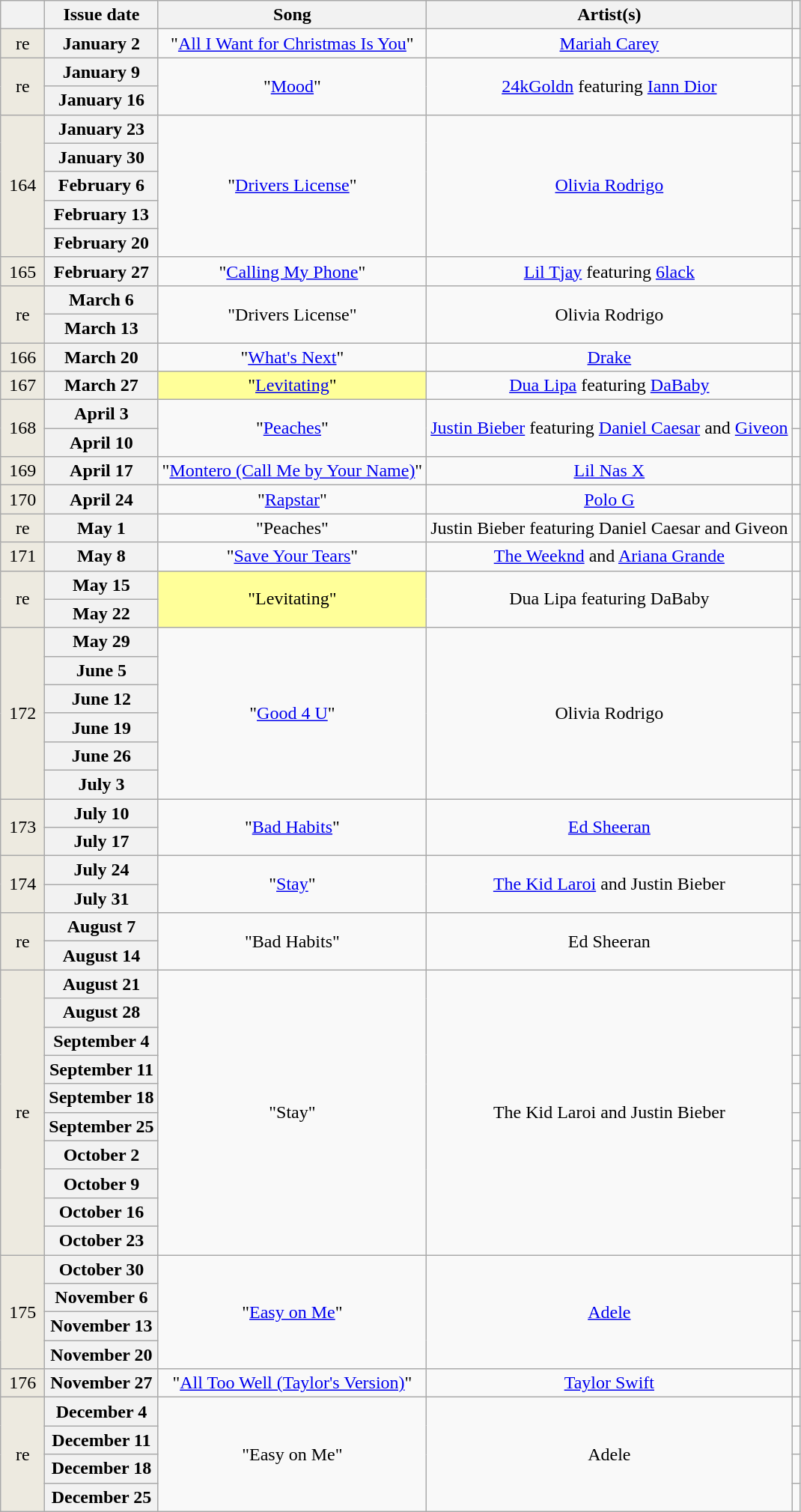<table class="wikitable plainrowheaders" style="text-align: center;">
<tr>
<th scope="col" style="width:2em;"></th>
<th>Issue date</th>
<th>Song</th>
<th>Artist(s)</th>
<th></th>
</tr>
<tr>
<td style="background-color:#EDEAE0;">re</td>
<th scope="row">January 2</th>
<td>"<a href='#'>All I Want for Christmas Is You</a>"</td>
<td><a href='#'>Mariah Carey</a></td>
<td></td>
</tr>
<tr>
<td style="background-color:#EDEAE0;" rowspan="2">re</td>
<th scope="row">January 9</th>
<td rowspan="2">"<a href='#'>Mood</a>"</td>
<td rowspan="2"><a href='#'>24kGoldn</a> featuring <a href='#'>Iann Dior</a></td>
<td></td>
</tr>
<tr>
<th scope="row">January 16</th>
<td></td>
</tr>
<tr>
<td style="background-color:#EDEAE0;" rowspan="5">164</td>
<th scope="row">January 23</th>
<td rowspan="5">"<a href='#'>Drivers License</a>"</td>
<td rowspan="5"><a href='#'>Olivia Rodrigo</a></td>
<td></td>
</tr>
<tr>
<th scope="row">January 30</th>
<td></td>
</tr>
<tr>
<th scope="row">February 6</th>
<td></td>
</tr>
<tr>
<th scope="row">February 13</th>
<td></td>
</tr>
<tr>
<th scope="row">February 20</th>
<td></td>
</tr>
<tr>
<td style="background-color:#EDEAE0;">165</td>
<th scope="row">February 27</th>
<td>"<a href='#'>Calling My Phone</a>"</td>
<td><a href='#'>Lil Tjay</a> featuring <a href='#'>6lack</a></td>
<td></td>
</tr>
<tr>
<td style="background-color:#EDEAE0;" rowspan="2">re</td>
<th scope="row">March 6</th>
<td rowspan="2">"Drivers License"</td>
<td rowspan="2">Olivia Rodrigo</td>
<td></td>
</tr>
<tr>
<th scope="row">March 13</th>
<td></td>
</tr>
<tr>
<td style="background-color:#EDEAE0;">166</td>
<th scope="row">March 20</th>
<td>"<a href='#'>What's Next</a>"</td>
<td><a href='#'>Drake</a></td>
<td></td>
</tr>
<tr>
<td style="background-color:#EDEAE0;">167</td>
<th scope="row">March 27</th>
<td bgcolor=#FFFF99>"<a href='#'>Levitating</a>" </td>
<td><a href='#'>Dua Lipa</a> featuring <a href='#'>DaBaby</a></td>
<td></td>
</tr>
<tr>
<td style="background-color:#EDEAE0;" rowspan="2">168</td>
<th scope="row">April 3</th>
<td rowspan="2">"<a href='#'>Peaches</a>"</td>
<td rowspan="2"><a href='#'>Justin Bieber</a> featuring <a href='#'>Daniel Caesar</a> and <a href='#'>Giveon</a></td>
<td></td>
</tr>
<tr>
<th scope="row">April 10</th>
<td></td>
</tr>
<tr>
<td style="background-color:#EDEAE0;">169</td>
<th scope="row">April 17</th>
<td>"<a href='#'>Montero (Call Me by Your Name)</a>"</td>
<td><a href='#'>Lil Nas X</a></td>
<td></td>
</tr>
<tr>
<td style="background-color:#EDEAE0;">170</td>
<th scope="row">April 24</th>
<td>"<a href='#'>Rapstar</a>"</td>
<td><a href='#'>Polo G</a></td>
<td></td>
</tr>
<tr>
<td style="background-color:#EDEAE0;">re</td>
<th scope="row">May 1</th>
<td>"Peaches"</td>
<td>Justin Bieber  featuring Daniel Caesar and Giveon</td>
<td></td>
</tr>
<tr>
<td style="background-color:#EDEAE0;">171</td>
<th scope="row">May 8</th>
<td>"<a href='#'>Save Your Tears</a>"</td>
<td><a href='#'>The Weeknd</a> and <a href='#'>Ariana Grande</a></td>
<td></td>
</tr>
<tr>
<td style="background-color:#EDEAE0;" rowspan="2">re</td>
<th scope="row">May 15</th>
<td bgcolor=#FFFF99 rowspan="2">"Levitating" </td>
<td rowspan="2">Dua Lipa featuring DaBaby</td>
<td></td>
</tr>
<tr>
<th scope="row">May 22</th>
<td></td>
</tr>
<tr>
<td style="background-color:#EDEAE0;" rowspan="6">172</td>
<th scope="row">May 29</th>
<td rowspan="6">"<a href='#'>Good 4 U</a>"</td>
<td rowspan="6">Olivia Rodrigo</td>
<td></td>
</tr>
<tr>
<th scope="row">June 5</th>
<td></td>
</tr>
<tr>
<th scope="row">June 12</th>
<td></td>
</tr>
<tr>
<th scope="row">June 19</th>
<td></td>
</tr>
<tr>
<th scope="row">June 26</th>
<td></td>
</tr>
<tr>
<th scope="row">July 3</th>
<td></td>
</tr>
<tr>
<td style="background-color:#EDEAE0;" rowspan="2">173</td>
<th scope="row">July 10</th>
<td rowspan="2">"<a href='#'>Bad Habits</a>"</td>
<td rowspan="2"><a href='#'>Ed Sheeran</a></td>
<td></td>
</tr>
<tr>
<th scope="row">July 17</th>
<td></td>
</tr>
<tr>
<td style="background-color:#EDEAE0;" rowspan="2">174</td>
<th scope="row">July 24</th>
<td rowspan="2">"<a href='#'>Stay</a>"</td>
<td rowspan="2"><a href='#'>The Kid Laroi</a> and Justin Bieber</td>
<td></td>
</tr>
<tr>
<th scope="row">July 31</th>
<td></td>
</tr>
<tr>
<td style="background-color:#EDEAE0;" rowspan="2">re</td>
<th scope="row">August 7</th>
<td rowspan="2">"Bad Habits"</td>
<td rowspan="2">Ed Sheeran</td>
<td></td>
</tr>
<tr>
<th scope="row">August 14</th>
<td></td>
</tr>
<tr>
<td style="background-color:#EDEAE0;" rowspan="10">re</td>
<th scope="row">August 21</th>
<td rowspan="10">"Stay"</td>
<td rowspan="10">The Kid Laroi and Justin Bieber</td>
<td></td>
</tr>
<tr>
<th scope="row">August 28</th>
<td></td>
</tr>
<tr>
<th scope="row">September 4</th>
<td></td>
</tr>
<tr>
<th scope="row">September 11</th>
<td></td>
</tr>
<tr>
<th scope="row">September 18</th>
<td></td>
</tr>
<tr>
<th scope="row">September 25</th>
<td></td>
</tr>
<tr>
<th scope="row">October 2</th>
<td></td>
</tr>
<tr>
<th scope="row">October 9</th>
<td></td>
</tr>
<tr>
<th scope="row">October 16</th>
<td></td>
</tr>
<tr>
<th scope="row">October 23</th>
<td></td>
</tr>
<tr>
<td style="background-color:#EDEAE0;" rowspan="4">175</td>
<th scope="row">October 30</th>
<td rowspan="4">"<a href='#'>Easy on Me</a>"</td>
<td rowspan="4"><a href='#'>Adele</a></td>
<td></td>
</tr>
<tr>
<th scope="row">November 6</th>
<td></td>
</tr>
<tr>
<th scope="row">November 13</th>
<td></td>
</tr>
<tr>
<th scope="row">November 20</th>
<td></td>
</tr>
<tr>
<td style="background-color:#EDEAE0;">176</td>
<th scope="row">November 27</th>
<td>"<a href='#'>All Too Well (Taylor's Version)</a>"</td>
<td><a href='#'>Taylor Swift</a></td>
<td></td>
</tr>
<tr>
<td style="background-color:#EDEAE0;" rowspan="4">re</td>
<th scope="row">December 4</th>
<td rowspan="4">"Easy on Me"</td>
<td rowspan="4">Adele</td>
<td></td>
</tr>
<tr>
<th scope="row">December 11</th>
<td></td>
</tr>
<tr>
<th scope="row">December 18</th>
<td></td>
</tr>
<tr>
<th scope="row">December 25</th>
<td></td>
</tr>
</table>
